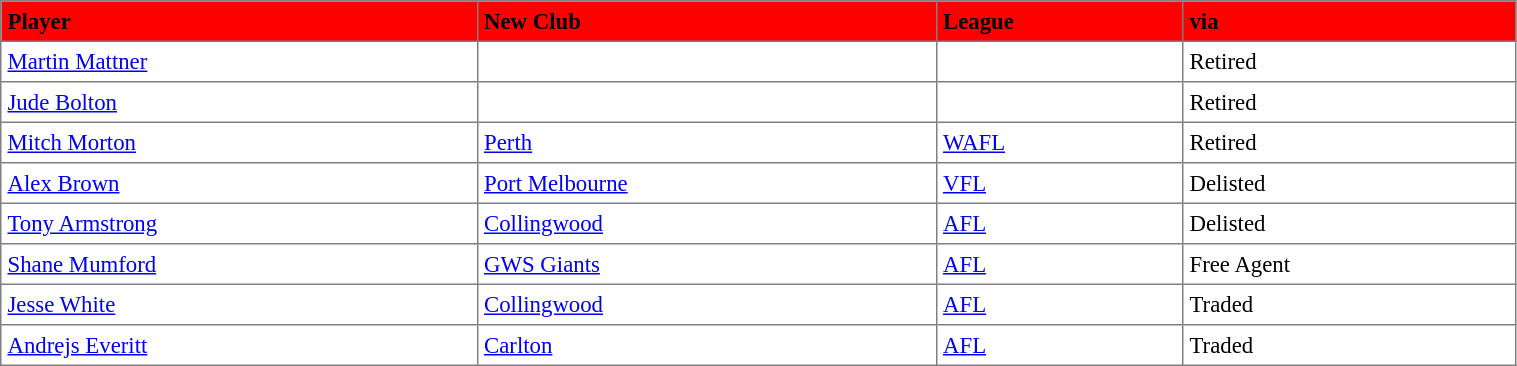<table border="1" cellpadding="4" cellspacing="0"  style="text-align:left; font-size:95%; border-collapse:collapse; width:80%;">
<tr style="background:#FF0000;">
<th><span>Player</span></th>
<th><span>New Club</span></th>
<th><span>League</span></th>
<th><span>via</span></th>
</tr>
<tr>
<td> <a href='#'>Martin Mattner</a></td>
<td></td>
<td></td>
<td>Retired</td>
</tr>
<tr>
<td> <a href='#'>Jude Bolton</a></td>
<td></td>
<td></td>
<td>Retired</td>
</tr>
<tr>
<td> <a href='#'>Mitch Morton</a></td>
<td><a href='#'>Perth</a></td>
<td><a href='#'>WAFL</a></td>
<td>Retired</td>
</tr>
<tr>
<td> <a href='#'>Alex Brown</a></td>
<td><a href='#'>Port Melbourne</a></td>
<td><a href='#'>VFL</a></td>
<td>Delisted</td>
</tr>
<tr>
<td> <a href='#'>Tony Armstrong</a></td>
<td><a href='#'>Collingwood</a></td>
<td><a href='#'>AFL</a></td>
<td>Delisted</td>
</tr>
<tr>
<td> <a href='#'>Shane Mumford</a></td>
<td><a href='#'>GWS Giants</a></td>
<td><a href='#'>AFL</a></td>
<td>Free Agent</td>
</tr>
<tr>
<td> <a href='#'>Jesse White</a></td>
<td><a href='#'>Collingwood</a></td>
<td><a href='#'>AFL</a></td>
<td>Traded</td>
</tr>
<tr>
<td> <a href='#'>Andrejs Everitt</a></td>
<td><a href='#'>Carlton</a></td>
<td><a href='#'>AFL</a></td>
<td>Traded</td>
</tr>
</table>
